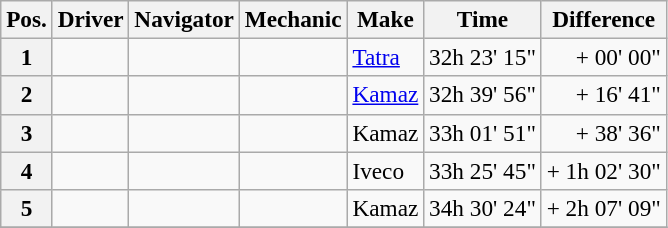<table class="wikitable" style="font-size:97%;">
<tr>
<th>Pos.</th>
<th>Driver</th>
<th>Navigator</th>
<th>Mechanic</th>
<th>Make</th>
<th>Time</th>
<th>Difference</th>
</tr>
<tr>
<th>1</th>
<td></td>
<td></td>
<td></td>
<td><a href='#'>Tatra</a></td>
<td>32h 23' 15"</td>
<td align=right>+ 00' 00"</td>
</tr>
<tr>
<th>2</th>
<td></td>
<td></td>
<td></td>
<td><a href='#'>Kamaz</a></td>
<td>32h 39' 56"</td>
<td align=right>+ 16' 41"</td>
</tr>
<tr>
<th>3</th>
<td></td>
<td></td>
<td></td>
<td>Kamaz</td>
<td>33h 01' 51"</td>
<td align=right>+ 38' 36"</td>
</tr>
<tr>
<th>4</th>
<td></td>
<td></td>
<td></td>
<td>Iveco</td>
<td>33h 25' 45"</td>
<td align=right>+ 1h 02' 30"</td>
</tr>
<tr>
<th>5</th>
<td></td>
<td></td>
<td></td>
<td>Kamaz</td>
<td>34h 30' 24"</td>
<td align=right>+ 2h 07' 09"</td>
</tr>
<tr>
</tr>
</table>
